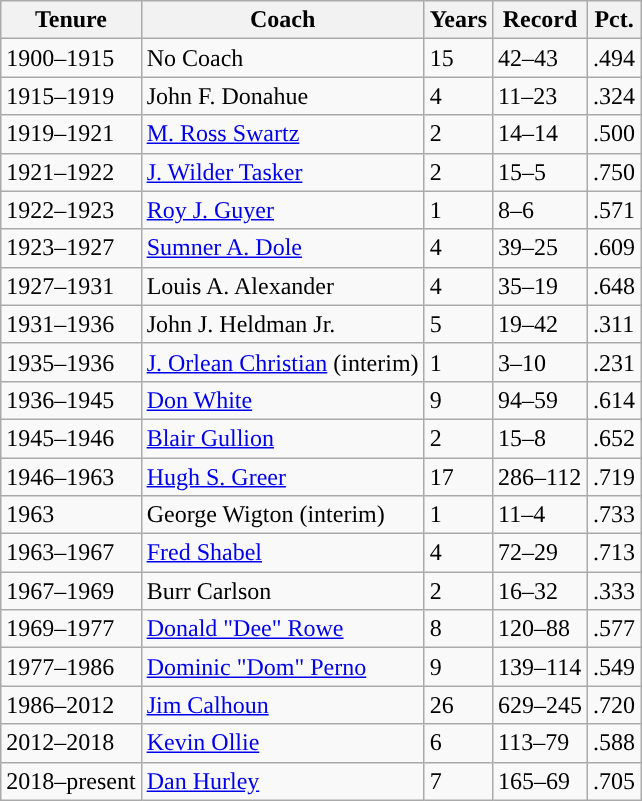<table class="wikitable">
<tr>
<th>Tenure</th>
<th>Coach</th>
<th>Years</th>
<th>Record</th>
<th>Pct.</th>
</tr>
<tr>
<td>1900–1915</td>
<td>No Coach</td>
<td>15</td>
<td>42–43</td>
<td>.494</td>
</tr>
<tr>
<td>1915–1919</td>
<td>John F. Donahue</td>
<td>4</td>
<td>11–23</td>
<td>.324</td>
</tr>
<tr>
<td>1919–1921</td>
<td><a href='#'>M. Ross Swartz</a></td>
<td>2</td>
<td>14–14</td>
<td>.500</td>
</tr>
<tr>
<td>1921–1922</td>
<td><a href='#'>J. Wilder Tasker</a></td>
<td>2</td>
<td>15–5</td>
<td>.750</td>
</tr>
<tr>
<td>1922–1923</td>
<td><a href='#'>Roy J. Guyer</a></td>
<td>1</td>
<td>8–6</td>
<td>.571</td>
</tr>
<tr>
<td>1923–1927</td>
<td><a href='#'>Sumner A. Dole</a></td>
<td>4</td>
<td>39–25</td>
<td>.609</td>
</tr>
<tr>
<td>1927–1931</td>
<td>Louis A. Alexander</td>
<td>4</td>
<td>35–19</td>
<td>.648</td>
</tr>
<tr>
<td>1931–1936</td>
<td>John J. Heldman Jr.</td>
<td>5</td>
<td>19–42</td>
<td>.311</td>
</tr>
<tr>
<td>1935–1936</td>
<td><a href='#'>J. Orlean Christian</a> (interim)</td>
<td>1</td>
<td>3–10</td>
<td>.231</td>
</tr>
<tr>
<td>1936–1945</td>
<td><a href='#'>Don White</a></td>
<td>9</td>
<td>94–59</td>
<td>.614</td>
</tr>
<tr>
<td>1945–1946</td>
<td><a href='#'>Blair Gullion</a></td>
<td>2</td>
<td>15–8</td>
<td>.652</td>
</tr>
<tr>
<td>1946–1963</td>
<td><a href='#'>Hugh S. Greer</a></td>
<td>17</td>
<td>286–112</td>
<td>.719</td>
</tr>
<tr>
<td>1963</td>
<td>George Wigton (interim)</td>
<td>1</td>
<td>11–4</td>
<td>.733</td>
</tr>
<tr>
<td>1963–1967</td>
<td><a href='#'>Fred Shabel</a></td>
<td>4</td>
<td>72–29</td>
<td>.713</td>
</tr>
<tr>
<td>1967–1969</td>
<td>Burr Carlson</td>
<td>2</td>
<td>16–32</td>
<td>.333</td>
</tr>
<tr>
<td>1969–1977</td>
<td><a href='#'>Donald "Dee" Rowe</a></td>
<td>8</td>
<td>120–88</td>
<td>.577</td>
</tr>
<tr>
<td>1977–1986</td>
<td><a href='#'>Dominic "Dom" Perno</a></td>
<td>9</td>
<td>139–114</td>
<td>.549</td>
</tr>
<tr>
<td>1986–2012</td>
<td><a href='#'>Jim Calhoun</a></td>
<td>26</td>
<td>629–245</td>
<td>.720</td>
</tr>
<tr>
<td>2012–2018</td>
<td><a href='#'>Kevin Ollie</a></td>
<td>6</td>
<td>113–79</td>
<td>.588</td>
</tr>
<tr>
<td>2018–present</td>
<td><a href='#'>Dan Hurley</a></td>
<td>7</td>
<td>165–69</td>
<td>.705</td>
</tr>
</table>
